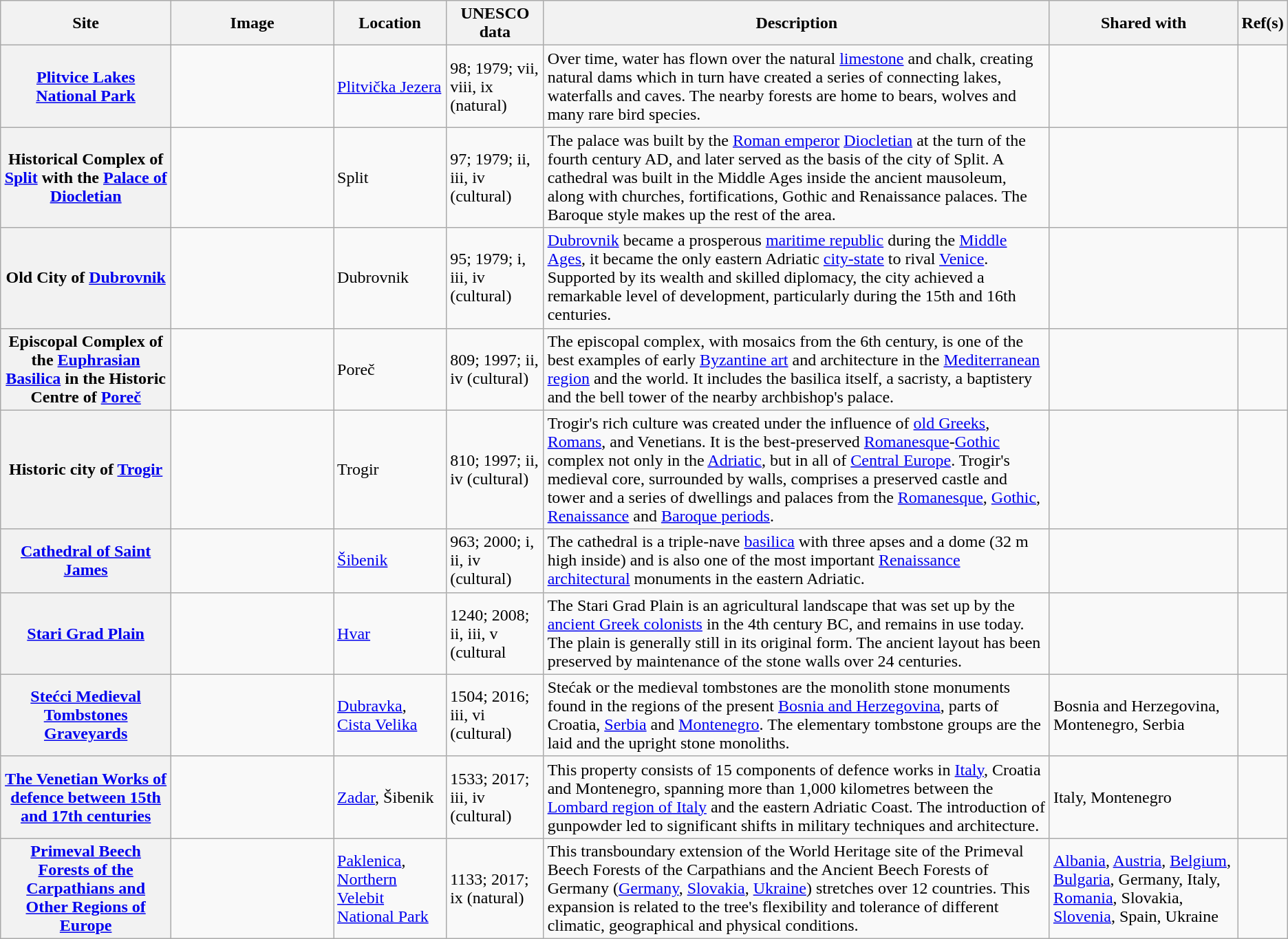<table class="wikitable sortable">
<tr>
<th scope="col">Site</th>
<th class="unsortable"  style="width:150px;" scope="col">Image</th>
<th scope="col">Location</th>
<th scope="col">UNESCO data</th>
<th scope="col" class="unsortable">Description</th>
<th scope="col" class="unsortable">Shared with</th>
<th scope="col" class="unsortable">Ref(s)</th>
</tr>
<tr>
<th scope="row"><a href='#'>Plitvice Lakes National Park</a></th>
<td></td>
<td><a href='#'>Plitvička Jezera</a></td>
<td>98; 1979; vii, viii, ix (natural)</td>
<td>Over time, water has flown over the natural <a href='#'>limestone</a> and chalk, creating natural dams which in turn have created a series of connecting lakes, waterfalls and caves. The nearby forests are home to bears, wolves and many rare bird species.</td>
<td></td>
<td></td>
</tr>
<tr>
<th scope="row">Historical Complex of <a href='#'>Split</a> with the <a href='#'>Palace of Diocletian</a></th>
<td></td>
<td>Split</td>
<td>97; 1979; ii, iii, iv (cultural)</td>
<td>The palace was built by the <a href='#'>Roman emperor</a> <a href='#'>Diocletian</a> at the turn of the fourth century AD, and later served as the basis of the city of Split. A cathedral was built in the Middle Ages inside the ancient mausoleum, along with churches, fortifications, Gothic and Renaissance palaces. The Baroque style makes up the rest of the area.</td>
<td></td>
<td></td>
</tr>
<tr>
<th scope="row">Old City of <a href='#'>Dubrovnik</a></th>
<td></td>
<td>Dubrovnik</td>
<td>95; 1979; i, iii, iv (cultural)</td>
<td><a href='#'>Dubrovnik</a> became a prosperous <a href='#'>maritime republic</a> during the <a href='#'>Middle Ages</a>, it became the only eastern Adriatic <a href='#'>city-state</a> to rival <a href='#'>Venice</a>. Supported by its wealth and skilled diplomacy, the city achieved a remarkable level of development, particularly during the 15th and 16th centuries.</td>
<td></td>
<td></td>
</tr>
<tr>
<th scope="row">Episcopal Complex of the <a href='#'>Euphrasian Basilica</a> in the Historic Centre of <a href='#'>Poreč</a></th>
<td></td>
<td>Poreč</td>
<td>809; 1997; ii, iv (cultural)</td>
<td>The episcopal complex, with mosaics from the 6th century, is one of the best examples of early <a href='#'>Byzantine art</a> and architecture in the <a href='#'>Mediterranean region</a> and the world. It includes the basilica itself, a sacristy, a baptistery and the bell tower of the nearby archbishop's palace.</td>
<td></td>
<td></td>
</tr>
<tr>
<th scope="row">Historic city of <a href='#'>Trogir</a></th>
<td></td>
<td>Trogir</td>
<td>810; 1997; ii, iv (cultural)</td>
<td>Trogir's rich culture was created under the influence of <a href='#'>old Greeks</a>, <a href='#'>Romans</a>, and Venetians. It is the best-preserved <a href='#'>Romanesque</a>-<a href='#'>Gothic</a> complex not only in the <a href='#'>Adriatic</a>, but in all of <a href='#'>Central Europe</a>. Trogir's medieval core, surrounded by walls, comprises a preserved castle and tower and a series of dwellings and palaces from the <a href='#'>Romanesque</a>, <a href='#'>Gothic</a>, <a href='#'>Renaissance</a> and <a href='#'>Baroque periods</a>.</td>
<td></td>
<td></td>
</tr>
<tr>
<th scope="row"><a href='#'>Cathedral of Saint James</a></th>
<td></td>
<td><a href='#'>Šibenik</a></td>
<td>963; 2000; i, ii, iv (cultural)</td>
<td>The cathedral is a triple-nave <a href='#'>basilica</a> with three apses and a dome (32 m high inside) and is also one of the most important <a href='#'>Renaissance architectural</a> monuments in the eastern Adriatic.</td>
<td></td>
<td></td>
</tr>
<tr>
<th scope="row"><a href='#'>Stari Grad Plain</a></th>
<td></td>
<td><a href='#'>Hvar</a></td>
<td>1240; 2008; ii, iii, v (cultural</td>
<td>The Stari Grad Plain is an agricultural landscape that was set up by the <a href='#'>ancient Greek colonists</a> in the 4th century BC, and remains in use today. The plain is generally still in its original form. The ancient layout has been preserved by maintenance of the stone walls over 24 centuries.</td>
<td></td>
<td></td>
</tr>
<tr>
<th scope="row"><a href='#'>Stećci Medieval Tombstones Graveyards</a></th>
<td></td>
<td><a href='#'>Dubravka</a>, <a href='#'>Cista Velika</a></td>
<td>1504; 2016; iii, vi (cultural)</td>
<td>Stećak or the medieval tombstones are the monolith stone monuments found in the regions of the present <a href='#'>Bosnia and Herzegovina</a>, parts of Croatia, <a href='#'>Serbia</a> and <a href='#'>Montenegro</a>. The elementary tombstone groups are the laid and the upright stone monoliths.</td>
<td>Bosnia and Herzegovina, Montenegro, Serbia</td>
<td></td>
</tr>
<tr>
<th scope="row"><a href='#'>The Venetian Works of defence between 15th and 17th centuries</a></th>
<td></td>
<td><a href='#'>Zadar</a>, Šibenik</td>
<td>1533; 2017; iii, iv (cultural)</td>
<td>This property consists of 15 components of defence works in <a href='#'>Italy</a>, Croatia and Montenegro, spanning more than 1,000 kilometres between the <a href='#'>Lombard region of Italy</a> and the eastern Adriatic Coast. The introduction of gunpowder led to significant shifts in military techniques and architecture.</td>
<td>Italy, Montenegro</td>
<td></td>
</tr>
<tr>
<th scope="row"><a href='#'>Primeval Beech Forests of the Carpathians and Other Regions of Europe</a></th>
<td></td>
<td><a href='#'>Paklenica</a>, <a href='#'>Northern Velebit National Park</a></td>
<td>1133; 2017; ix (natural)</td>
<td>This transboundary extension of the World Heritage site of the Primeval Beech Forests of the Carpathians and the Ancient Beech Forests of Germany (<a href='#'>Germany</a>, <a href='#'>Slovakia</a>, <a href='#'>Ukraine</a>) stretches over 12 countries. This expansion is related to the tree's flexibility and tolerance of different climatic, geographical and physical conditions.</td>
<td><a href='#'>Albania</a>, <a href='#'>Austria</a>, <a href='#'>Belgium</a>, <a href='#'>Bulgaria</a>, Germany, Italy, <a href='#'>Romania</a>, Slovakia, <a href='#'>Slovenia</a>, Spain, Ukraine</td>
<td></td>
</tr>
</table>
